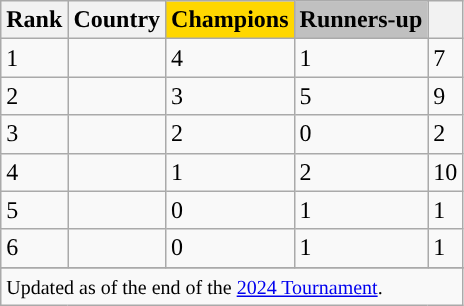<table class="wikitable sortable defaultcenter col2left">
<tr>
<th>Rank</th>
<th>Country</th>
<th style="background-color:gold;">Champions</th>
<th style="background-color:silver;">Runners-up</th>
<th></th>
</tr>
<tr>
<td>1</td>
<td></td>
<td>4</td>
<td>1</td>
<td>7</td>
</tr>
<tr>
<td>2</td>
<td></td>
<td>3</td>
<td>5</td>
<td>9</td>
</tr>
<tr>
<td>3</td>
<td></td>
<td>2</td>
<td>0</td>
<td>2</td>
</tr>
<tr>
<td>4</td>
<td></td>
<td>1</td>
<td>2</td>
<td>10</td>
</tr>
<tr>
<td>5</td>
<td></td>
<td>0</td>
<td>1</td>
<td>1</td>
</tr>
<tr>
<td>6</td>
<td></td>
<td>0</td>
<td>1</td>
<td>1</td>
</tr>
<tr>
</tr>
<tr class=sortbottom>
<td colspan=5 style="text-align:left;"><small>Updated as of the end of the <a href='#'>2024 Tournament</a>.<br></small></td>
</tr>
</table>
